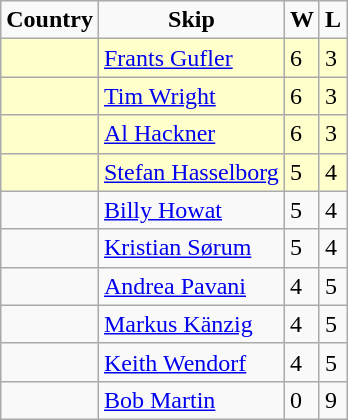<table class="wikitable">
<tr align=center>
<td><strong>Country</strong></td>
<td><strong>Skip</strong></td>
<td><strong>W</strong></td>
<td><strong>L</strong></td>
</tr>
<tr bgcolor=#ffffcc>
<td></td>
<td><a href='#'>Frants Gufler</a></td>
<td>6</td>
<td>3</td>
</tr>
<tr bgcolor=#ffffcc>
<td></td>
<td><a href='#'>Tim Wright</a></td>
<td>6</td>
<td>3</td>
</tr>
<tr bgcolor=#ffffcc>
<td></td>
<td><a href='#'>Al Hackner</a></td>
<td>6</td>
<td>3</td>
</tr>
<tr bgcolor=#ffffcc>
<td></td>
<td><a href='#'>Stefan Hasselborg</a></td>
<td>5</td>
<td>4</td>
</tr>
<tr>
<td></td>
<td><a href='#'>Billy Howat</a></td>
<td>5</td>
<td>4</td>
</tr>
<tr>
<td></td>
<td><a href='#'>Kristian Sørum</a></td>
<td>5</td>
<td>4</td>
</tr>
<tr>
<td></td>
<td><a href='#'>Andrea Pavani</a></td>
<td>4</td>
<td>5</td>
</tr>
<tr>
<td></td>
<td><a href='#'>Markus Känzig</a></td>
<td>4</td>
<td>5</td>
</tr>
<tr>
<td></td>
<td><a href='#'>Keith Wendorf</a></td>
<td>4</td>
<td>5</td>
</tr>
<tr>
<td></td>
<td><a href='#'>Bob Martin</a></td>
<td>0</td>
<td>9</td>
</tr>
</table>
